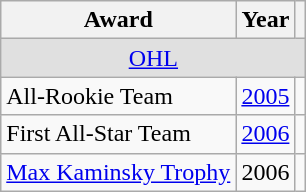<table class="wikitable">
<tr>
<th>Award</th>
<th>Year</th>
<th></th>
</tr>
<tr ALIGN="center" bgcolor="#e0e0e0">
<td colspan="3"><a href='#'>OHL</a></td>
</tr>
<tr>
<td>All-Rookie Team</td>
<td><a href='#'>2005</a></td>
<td></td>
</tr>
<tr>
<td>First All-Star Team</td>
<td><a href='#'>2006</a></td>
<td></td>
</tr>
<tr>
<td><a href='#'>Max Kaminsky Trophy</a></td>
<td>2006</td>
<td></td>
</tr>
</table>
